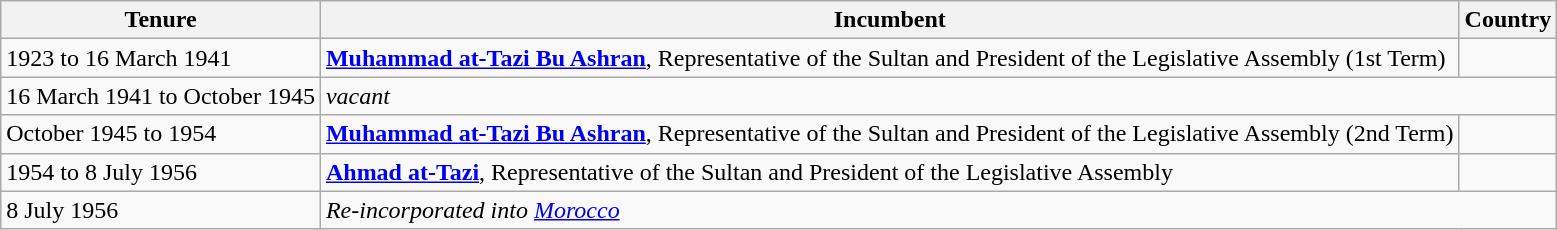<table class="wikitable">
<tr align=left>
<th>Tenure</th>
<th>Incumbent</th>
<th>Country</th>
</tr>
<tr>
<td>1923 to 16 March 1941</td>
<td><strong><a href='#'>Muhammad at-Tazi Bu Ashran</a></strong>, Representative of the Sultan and President of the Legislative Assembly (1st Term)</td>
<td></td>
</tr>
<tr>
<td>16 March 1941 to October 1945</td>
<td colspan="2"><em>vacant</em></td>
</tr>
<tr>
<td>October 1945 to 1954</td>
<td><strong><a href='#'>Muhammad at-Tazi Bu Ashran</a></strong>, Representative of the Sultan and President of the Legislative Assembly (2nd Term)</td>
<td></td>
</tr>
<tr>
<td>1954 to 8 July 1956</td>
<td><strong><a href='#'>Ahmad at-Tazi</a></strong>, Representative of the Sultan and President of the Legislative Assembly</td>
<td></td>
</tr>
<tr>
<td>8 July 1956</td>
<td colspan="2"><em>Re-incorporated into <a href='#'>Morocco</a></em></td>
</tr>
</table>
